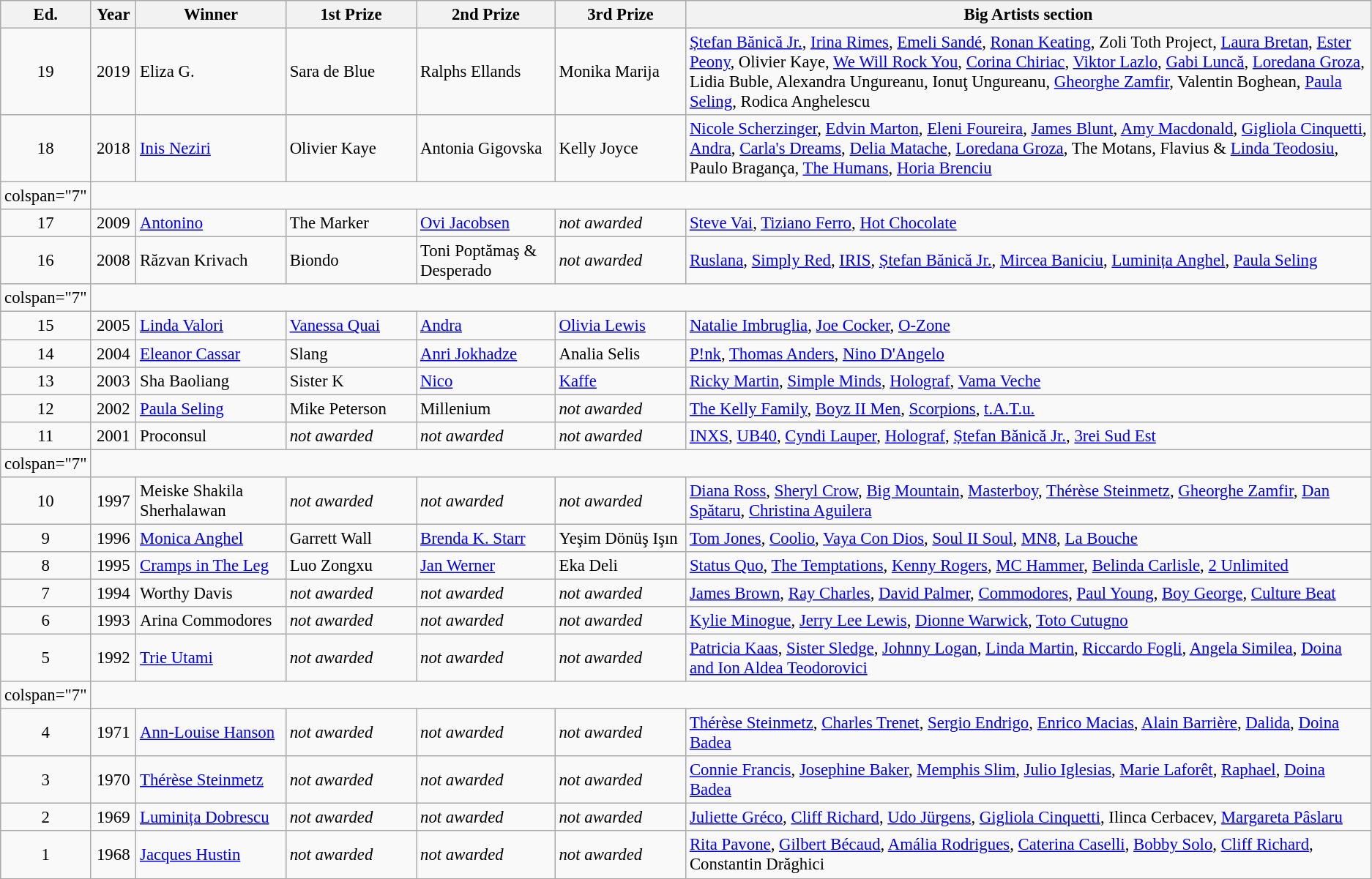<table class="wikitable" style="font-size: 95%">
<tr>
<th width="30">Ed.</th>
<th width="40">Year</th>
<th width="200">Winner</th>
<th width="200">1st Prize</th>
<th width="200">2nd Prize</th>
<th width="200">3rd Prize</th>
<th width="50%;">Big Artists section</th>
</tr>
<tr valign="center">
<td align="center">19</td>
<td align="center">2019</td>
<td> Eliza G.</td>
<td> Sara de Blue</td>
<td> Ralphs Ellands</td>
<td> Monika Marija</td>
<td> <a href='#'>Ștefan Bănică Jr.</a>,  <a href='#'>Irina Rimes</a>,  <a href='#'>Emeli Sandé</a>,  <a href='#'>Ronan Keating</a>,  Zoli Toth Project,  <a href='#'>Laura Bretan</a>,  <a href='#'>Ester Peony</a>,  Olivier Kaye,  <a href='#'>We Will Rock You</a>,  <a href='#'>Corina Chiriac</a>,  <a href='#'>Viktor Lazlo</a>,  <a href='#'>Gabi Luncă</a>,  <a href='#'>Loredana Groza</a>,  Lidia Buble,  Alexandra Ungureanu,  Ionuţ Ungureanu,  <a href='#'>Gheorghe Zamfir</a>,  Valentin Boghean,  <a href='#'>Paula Seling</a>,  Rodica Anghelescu</td>
</tr>
<tr valign="center">
<td align="center">18</td>
<td align="center">2018</td>
<td> <a href='#'>Inis Neziri</a></td>
<td> Olivier Kaye</td>
<td> Antonia Gigovska</td>
<td> Kelly Joyce</td>
<td> <a href='#'>Nicole Scherzinger</a>,  <a href='#'>Edvin Marton</a>,  <a href='#'>Eleni Foureira</a>,  <a href='#'>James Blunt</a>,  <a href='#'>Amy Macdonald</a>,  <a href='#'>Gigliola Cinquetti</a>,  <a href='#'>Andra</a>,  <a href='#'>Carla's Dreams</a>,  <a href='#'>Delia Matache</a>,  <a href='#'>Loredana Groza</a>,  The Motans,  Flavius & <a href='#'>Linda Teodosiu</a>,  Paulo Bragança,  <a href='#'>The Humans</a>,  <a href='#'>Horia Brenciu</a></td>
</tr>
<tr valign=center>
<td>colspan="7" </td>
</tr>
<tr valign="center">
<td align="center">17</td>
<td align="center">2009</td>
<td> <a href='#'>Antonino</a></td>
<td> The Marker</td>
<td> <a href='#'>Ovi Jacobsen</a></td>
<td><em>not awarded</em></td>
<td> <a href='#'>Steve Vai</a>,  <a href='#'>Tiziano Ferro</a>,  <a href='#'>Hot Chocolate</a></td>
</tr>
<tr valign="center">
<td align="center">16</td>
<td align="center">2008</td>
<td> Răzvan Krivach</td>
<td> Biondo</td>
<td> Toni Poptămaş & Desperado</td>
<td><em>not awarded</em></td>
<td> <a href='#'>Ruslana</a>,  <a href='#'>Simply Red</a>,  <a href='#'>IRIS</a>,  <a href='#'>Ștefan Bănică Jr.</a>,  <a href='#'>Mircea Baniciu</a>,  <a href='#'>Luminița Anghel</a>,  <a href='#'>Paula Seling</a></td>
</tr>
<tr valign=center>
<td>colspan="7" </td>
</tr>
<tr valign=center>
<td align=center>15</td>
<td align=center>2005</td>
<td> <a href='#'>Linda Valori</a></td>
<td> <a href='#'>Vanessa Quai</a></td>
<td> <a href='#'>Andra</a></td>
<td> <a href='#'>Olivia Lewis</a></td>
<td> <a href='#'>Natalie Imbruglia</a>,  <a href='#'>Joe Cocker</a>,  <a href='#'>O-Zone</a></td>
</tr>
<tr valign=center>
<td align=center>14</td>
<td align=center>2004</td>
<td> <a href='#'>Eleanor Cassar</a></td>
<td> Slang</td>
<td> <a href='#'>Anri Jokhadze</a></td>
<td> Analia Selis</td>
<td> <a href='#'>P!nk</a>,  <a href='#'>Thomas Anders</a>,  <a href='#'>Nino D'Angelo</a></td>
</tr>
<tr valign=center>
<td align=center>13</td>
<td align=center>2003</td>
<td> Sha Baoliang</td>
<td> Sister K</td>
<td> <a href='#'>Nico</a></td>
<td> <a href='#'>Kaffe</a></td>
<td> <a href='#'>Ricky Martin</a>,  <a href='#'>Simple Minds</a>,  <a href='#'>Holograf</a>,  <a href='#'>Vama Veche</a></td>
</tr>
<tr valign=center>
<td align=center>12</td>
<td align=center>2002</td>
<td> <a href='#'>Paula Seling</a></td>
<td> Mike Peterson</td>
<td> Millenium</td>
<td><em>not awarded</em></td>
<td> <a href='#'>The Kelly Family</a>,  <a href='#'>Boyz II Men</a>,  <a href='#'>Scorpions</a>,  <a href='#'>t.A.T.u.</a></td>
</tr>
<tr valign=center>
<td align=center>11</td>
<td align=center>2001</td>
<td> Proconsul</td>
<td><em>not awarded</em></td>
<td><em>not awarded</em></td>
<td><em>not awarded</em></td>
<td> <a href='#'>INXS</a>,  <a href='#'>UB40</a>,  <a href='#'>Cyndi Lauper</a>,  <a href='#'>Holograf</a>,  <a href='#'>Ștefan Bănică Jr.</a>,  <a href='#'>3rei Sud Est</a></td>
</tr>
<tr valign=center>
<td>colspan="7" </td>
</tr>
<tr valign=center>
<td align=center>10</td>
<td align=center>1997</td>
<td> Meiske Shakila Sherhalawan</td>
<td><em>not awarded</em></td>
<td><em>not awarded</em></td>
<td><em>not awarded</em></td>
<td> <a href='#'>Diana Ross</a>,  <a href='#'>Sheryl Crow</a>,  <a href='#'>Big Mountain</a>,  <a href='#'>Masterboy</a>,  <a href='#'>Thérèse Steinmetz</a>,  <a href='#'>Gheorghe Zamfir</a>,  <a href='#'>Dan Spătaru</a>,  <a href='#'>Christina Aguilera</a></td>
</tr>
<tr valign=center>
<td align=center>9</td>
<td align=center>1996</td>
<td> <a href='#'>Monica Anghel</a></td>
<td> Garrett Wall</td>
<td> <a href='#'>Brenda K. Starr</a></td>
<td> Yeşim Dönüş Işın</td>
<td> <a href='#'>Tom Jones</a>,  <a href='#'>Coolio</a>,  <a href='#'>Vaya Con Dios</a>,  <a href='#'>Soul II Soul</a>,  <a href='#'>MN8</a>,  <a href='#'>La Bouche</a></td>
</tr>
<tr valign=center>
<td align=center>8</td>
<td align=center>1995</td>
<td> <a href='#'>Cramps in The Leg</a></td>
<td> Luo Zongxu</td>
<td> <a href='#'>Jan Werner</a></td>
<td> Eka Deli</td>
<td> <a href='#'>Status Quo</a>,  <a href='#'>The Temptations</a>,  <a href='#'>Kenny Rogers</a>,  <a href='#'>MC Hammer</a>,  <a href='#'>Belinda Carlisle</a>,  <a href='#'>2 Unlimited</a></td>
</tr>
<tr valign=center>
<td align=center>7</td>
<td align=center>1994</td>
<td> Worthy Davis</td>
<td><em>not awarded</em></td>
<td><em>not awarded</em></td>
<td><em>not awarded</em></td>
<td> <a href='#'>James Brown</a>,  <a href='#'>Ray Charles</a>,  <a href='#'>David Palmer</a>,  <a href='#'>Commodores</a>,  <a href='#'>Paul Young</a>,  <a href='#'>Boy George</a>,  <a href='#'>Culture Beat</a></td>
</tr>
<tr valign=center>
<td align=center>6</td>
<td align=center>1993</td>
<td> Arina Commodores</td>
<td><em>not awarded</em></td>
<td><em>not awarded</em></td>
<td><em>not awarded</em></td>
<td> <a href='#'>Kylie Minogue</a>,  <a href='#'>Jerry Lee Lewis</a>,  <a href='#'>Dionne Warwick</a>,  <a href='#'>Toto Cutugno</a></td>
</tr>
<tr valign=center>
<td align=center>5</td>
<td align=center>1992</td>
<td> <a href='#'>Trie Utami</a></td>
<td><em>not awarded</em></td>
<td><em>not awarded</em></td>
<td><em>not awarded</em></td>
<td> <a href='#'>Patricia Kaas</a>,  <a href='#'>Sister Sledge</a>,  <a href='#'>Johnny Logan</a>,  <a href='#'>Linda Martin</a>,  <a href='#'>Riccardo Fogli</a>,  <a href='#'>Angela Similea</a>,  <a href='#'>Doina and Ion Aldea Teodorovici</a></td>
</tr>
<tr valign=center>
<td>colspan="7" </td>
</tr>
<tr valign=center>
<td align=center>4</td>
<td align=center>1971</td>
<td> <a href='#'>Ann-Louise Hanson</a></td>
<td><em>not awarded</em></td>
<td><em>not awarded</em></td>
<td><em>not awarded</em></td>
<td> <a href='#'>Thérèse Steinmetz</a>,  <a href='#'>Charles Trenet</a>,  <a href='#'>Sergio Endrigo</a>,  <a href='#'>Enrico Macias</a>,  <a href='#'>Alain Barrière</a>,  <a href='#'>Dalida</a>,  <a href='#'>Doina Badea</a></td>
</tr>
<tr valign=center>
<td align=center>3</td>
<td align=center>1970</td>
<td> <a href='#'>Thérèse Steinmetz</a></td>
<td><em>not awarded</em></td>
<td><em>not awarded</em></td>
<td><em>not awarded</em></td>
<td> <a href='#'>Connie Francis</a>,  <a href='#'>Josephine Baker</a>,  <a href='#'>Memphis Slim</a>,  <a href='#'>Julio Iglesias</a>,  <a href='#'>Marie Laforêt</a>,  <a href='#'>Raphael</a>,  <a href='#'>Doina Badea</a></td>
</tr>
<tr valign=center>
<td align=center>2</td>
<td align=center>1969</td>
<td> <a href='#'>Luminița Dobrescu</a></td>
<td><em>not awarded</em></td>
<td><em>not awarded</em></td>
<td><em>not awarded</em></td>
<td> <a href='#'>Juliette Gréco</a>,  <a href='#'>Cliff Richard</a>,  <a href='#'>Udo Jürgens</a>,  <a href='#'>Gigliola Cinquetti</a>,  Ilinca Cerbacev,  <a href='#'>Margareta Pâslaru</a></td>
</tr>
<tr valign=center>
<td align=center>1</td>
<td align=center>1968</td>
<td> <a href='#'>Jacques Hustin</a></td>
<td><em>not awarded</em></td>
<td><em>not awarded</em></td>
<td><em>not awarded</em></td>
<td> <a href='#'>Rita Pavone</a>,  <a href='#'>Gilbert Bécaud</a>,  <a href='#'>Amália Rodrigues</a>,  <a href='#'>Caterina Caselli</a>,  <a href='#'>Bobby Solo</a>,  <a href='#'>Cliff Richard</a>,  Constantin Drăghici</td>
</tr>
</table>
